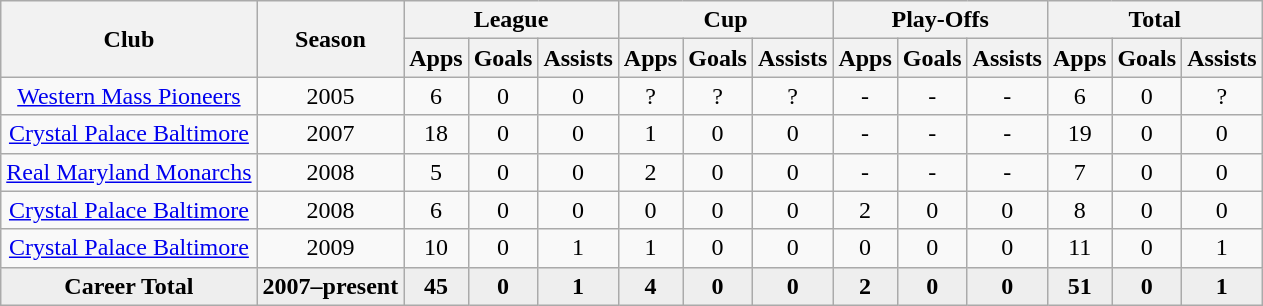<table class="wikitable" style="text-align: center;">
<tr>
<th rowspan="2">Club</th>
<th rowspan="2">Season</th>
<th colspan="3">League</th>
<th colspan="3">Cup</th>
<th colspan="3">Play-Offs</th>
<th colspan="3">Total</th>
</tr>
<tr>
<th>Apps</th>
<th>Goals</th>
<th>Assists</th>
<th>Apps</th>
<th>Goals</th>
<th>Assists</th>
<th>Apps</th>
<th>Goals</th>
<th>Assists</th>
<th>Apps</th>
<th>Goals</th>
<th>Assists</th>
</tr>
<tr>
<td rowspan="1" valign="top"><a href='#'>Western Mass Pioneers</a></td>
<td>2005</td>
<td>6</td>
<td>0</td>
<td>0</td>
<td>?</td>
<td>?</td>
<td>?</td>
<td>-</td>
<td>-</td>
<td>-</td>
<td>6</td>
<td>0</td>
<td>?</td>
</tr>
<tr>
<td><a href='#'>Crystal Palace Baltimore</a></td>
<td>2007</td>
<td>18</td>
<td>0</td>
<td>0</td>
<td>1</td>
<td>0</td>
<td>0</td>
<td>-</td>
<td>-</td>
<td>-</td>
<td>19</td>
<td>0</td>
<td>0</td>
</tr>
<tr>
<td><a href='#'>Real Maryland Monarchs</a></td>
<td>2008</td>
<td>5</td>
<td>0</td>
<td>0</td>
<td>2</td>
<td>0</td>
<td>0</td>
<td>-</td>
<td>-</td>
<td>-</td>
<td>7</td>
<td>0</td>
<td>0</td>
</tr>
<tr>
<td><a href='#'>Crystal Palace Baltimore</a></td>
<td>2008</td>
<td>6</td>
<td>0</td>
<td>0</td>
<td>0</td>
<td>0</td>
<td>0</td>
<td>2</td>
<td>0</td>
<td>0</td>
<td>8</td>
<td>0</td>
<td>0</td>
</tr>
<tr>
<td><a href='#'>Crystal Palace Baltimore</a></td>
<td>2009</td>
<td>10</td>
<td>0</td>
<td>1</td>
<td>1</td>
<td>0</td>
<td>0</td>
<td>0</td>
<td>0</td>
<td>0</td>
<td>11</td>
<td>0</td>
<td>1</td>
</tr>
<tr style="font-weight:bold; background-color:#eeeeee;">
<td><strong>Career Total</strong></td>
<td>2007–present</td>
<td>45</td>
<td>0</td>
<td>1</td>
<td>4</td>
<td>0</td>
<td>0</td>
<td>2</td>
<td>0</td>
<td>0</td>
<td>51</td>
<td>0</td>
<td>1</td>
</tr>
</table>
